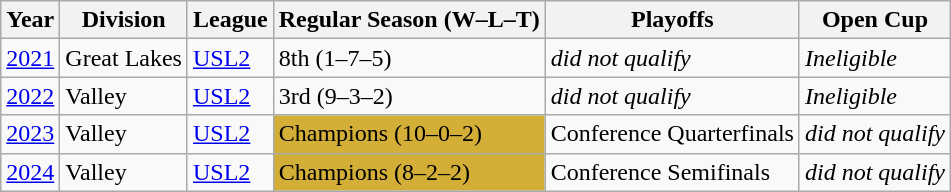<table class="wikitable">
<tr>
<th>Year</th>
<th>Division</th>
<th>League</th>
<th>Regular Season (W–L–T)</th>
<th>Playoffs</th>
<th>Open Cup</th>
</tr>
<tr>
<td><a href='#'>2021</a></td>
<td>Great Lakes</td>
<td><a href='#'>USL2</a></td>
<td>8th (1–7–5)</td>
<td><em>did not qualify</em></td>
<td><em>Ineligible</em></td>
</tr>
<tr>
<td><a href='#'>2022</a></td>
<td>Valley</td>
<td><a href='#'>USL2</a></td>
<td>3rd (9–3–2)</td>
<td><em>did not qualify</em></td>
<td><em>Ineligible</em></td>
</tr>
<tr>
<td><a href='#'>2023</a></td>
<td>Valley</td>
<td><a href='#'>USL2</a></td>
<td bgcolor="d4af37">Champions (10–0–2)</td>
<td>Conference Quarterfinals</td>
<td><em>did not qualify</em></td>
</tr>
<tr>
<td><a href='#'>2024</a></td>
<td>Valley</td>
<td><a href='#'>USL2</a></td>
<td bgcolor="d4af37">Champions (8–2–2)</td>
<td>Conference Semifinals</td>
<td><em>did not qualify</em></td>
</tr>
</table>
